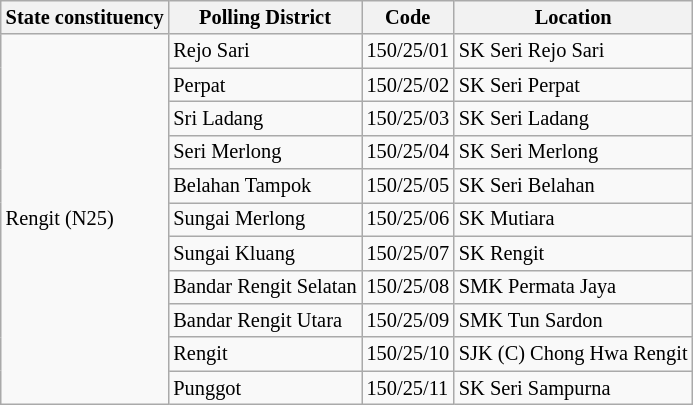<table class="wikitable sortable mw-collapsible" style="white-space:nowrap;font-size:85%">
<tr>
<th>State constituency</th>
<th>Polling District</th>
<th>Code</th>
<th>Location</th>
</tr>
<tr>
<td rowspan="11">Rengit (N25)</td>
<td>Rejo Sari</td>
<td>150/25/01</td>
<td>SK Seri Rejo Sari</td>
</tr>
<tr>
<td>Perpat</td>
<td>150/25/02</td>
<td>SK Seri Perpat</td>
</tr>
<tr>
<td>Sri Ladang</td>
<td>150/25/03</td>
<td>SK Seri Ladang</td>
</tr>
<tr>
<td>Seri Merlong</td>
<td>150/25/04</td>
<td>SK Seri Merlong</td>
</tr>
<tr>
<td>Belahan Tampok</td>
<td>150/25/05</td>
<td>SK Seri Belahan</td>
</tr>
<tr>
<td>Sungai Merlong</td>
<td>150/25/06</td>
<td>SK Mutiara</td>
</tr>
<tr>
<td>Sungai Kluang</td>
<td>150/25/07</td>
<td>SK Rengit</td>
</tr>
<tr>
<td>Bandar Rengit Selatan</td>
<td>150/25/08</td>
<td>SMK Permata Jaya</td>
</tr>
<tr>
<td>Bandar Rengit Utara</td>
<td>150/25/09</td>
<td>SMK Tun Sardon</td>
</tr>
<tr>
<td>Rengit</td>
<td>150/25/10</td>
<td>SJK (C) Chong Hwa Rengit</td>
</tr>
<tr>
<td>Punggot</td>
<td>150/25/11</td>
<td>SK Seri Sampurna</td>
</tr>
</table>
